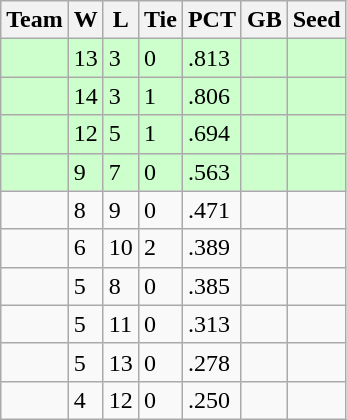<table class=wikitable>
<tr>
<th>Team</th>
<th>W</th>
<th>L</th>
<th>Tie</th>
<th>PCT</th>
<th>GB</th>
<th>Seed</th>
</tr>
<tr bgcolor=#ccffcc>
<td></td>
<td>13</td>
<td>3</td>
<td>0</td>
<td>.813</td>
<td></td>
<td></td>
</tr>
<tr bgcolor=#ccffcc>
<td></td>
<td>14</td>
<td>3</td>
<td>1</td>
<td>.806</td>
<td></td>
<td></td>
</tr>
<tr bgcolor=#ccffcc>
<td></td>
<td>12</td>
<td>5</td>
<td>1</td>
<td>.694</td>
<td></td>
<td></td>
</tr>
<tr bgcolor=#ccffcc>
<td></td>
<td>9</td>
<td>7</td>
<td>0</td>
<td>.563</td>
<td></td>
<td></td>
</tr>
<tr>
<td></td>
<td>8</td>
<td>9</td>
<td>0</td>
<td>.471</td>
<td></td>
<td></td>
</tr>
<tr>
<td></td>
<td>6</td>
<td>10</td>
<td>2</td>
<td>.389</td>
<td></td>
<td></td>
</tr>
<tr>
<td></td>
<td>5</td>
<td>8</td>
<td>0</td>
<td>.385</td>
<td></td>
<td></td>
</tr>
<tr>
<td></td>
<td>5</td>
<td>11</td>
<td>0</td>
<td>.313</td>
<td></td>
<td></td>
</tr>
<tr>
<td></td>
<td>5</td>
<td>13</td>
<td>0</td>
<td>.278</td>
<td></td>
<td></td>
</tr>
<tr>
<td></td>
<td>4</td>
<td>12</td>
<td>0</td>
<td>.250</td>
<td></td>
<td></td>
</tr>
</table>
